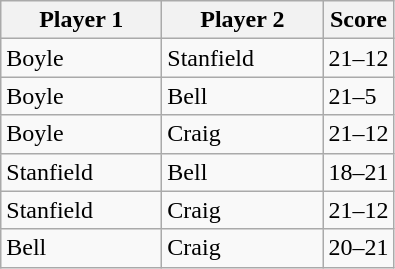<table class="wikitable">
<tr>
<th width=100>Player 1</th>
<th width=100>Player 2</th>
<th width=40>Score</th>
</tr>
<tr>
<td>Boyle</td>
<td>Stanfield</td>
<td>21–12</td>
</tr>
<tr>
<td>Boyle</td>
<td>Bell</td>
<td>21–5</td>
</tr>
<tr>
<td>Boyle</td>
<td>Craig</td>
<td>21–12</td>
</tr>
<tr>
<td>Stanfield</td>
<td>Bell</td>
<td>18–21</td>
</tr>
<tr>
<td>Stanfield</td>
<td>Craig</td>
<td>21–12</td>
</tr>
<tr>
<td>Bell</td>
<td>Craig</td>
<td>20–21</td>
</tr>
</table>
